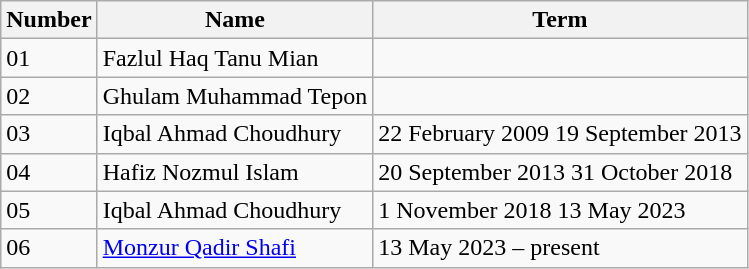<table class="wikitable">
<tr>
<th>Number</th>
<th>Name</th>
<th>Term</th>
</tr>
<tr>
<td>01</td>
<td>Fazlul Haq Tanu Mian</td>
<td></td>
</tr>
<tr>
<td>02</td>
<td>Ghulam Muhammad Tepon</td>
<td></td>
</tr>
<tr>
<td>03</td>
<td>Iqbal Ahmad Choudhury</td>
<td>22 February 2009 19 September 2013</td>
</tr>
<tr>
<td>04</td>
<td>Hafiz Nozmul Islam</td>
<td>20 September 2013 31 October 2018</td>
</tr>
<tr>
<td>05</td>
<td>Iqbal Ahmad Choudhury</td>
<td>1 November 2018 13 May 2023</td>
</tr>
<tr>
<td>06</td>
<td><a href='#'>Monzur Qadir Shafi</a></td>
<td>13 May 2023 – present</td>
</tr>
</table>
